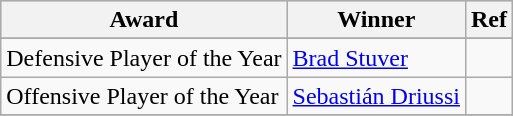<table class="wikitable">
<tr style="background:#cccccc;">
<th>Award</th>
<th>Winner</th>
<th>Ref</th>
</tr>
<tr>
</tr>
<tr>
<td>Defensive Player of the Year</td>
<td> <a href='#'>Brad Stuver</a> </td>
<td style="text-align: center;"></td>
</tr>
<tr>
<td>Offensive Player of the Year</td>
<td> <a href='#'>Sebastián Driussi</a></td>
<td style="text-align: center;"></td>
</tr>
<tr>
</tr>
</table>
